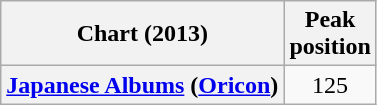<table class="wikitable plainrowheaders">
<tr>
<th scope="col">Chart (2013)</th>
<th scope="col">Peak<br>position</th>
</tr>
<tr>
<th scope="row"><a href='#'>Japanese Albums</a> (<a href='#'>Oricon</a>)</th>
<td align="center">125</td>
</tr>
</table>
